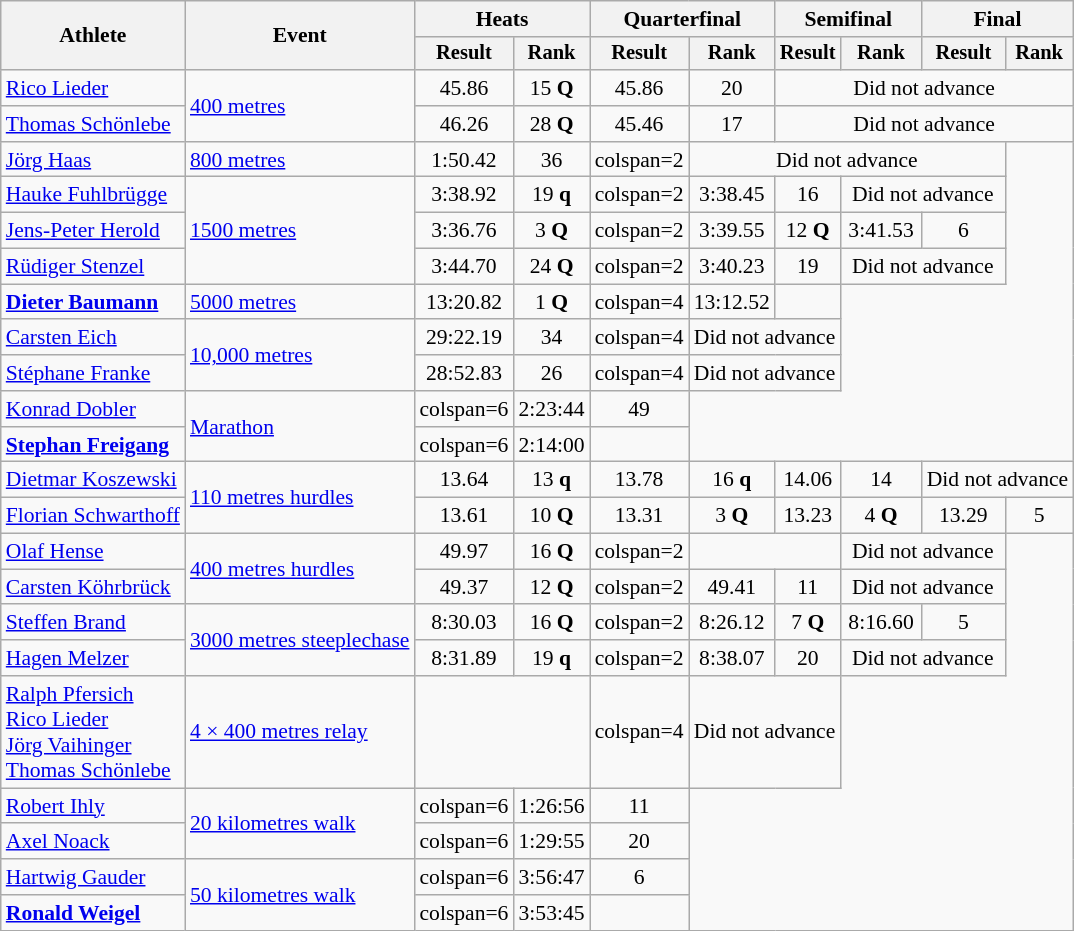<table class="wikitable" style="font-size:90%">
<tr>
<th rowspan="2">Athlete</th>
<th rowspan="2">Event</th>
<th colspan="2">Heats</th>
<th colspan="2">Quarterfinal</th>
<th colspan="2">Semifinal</th>
<th colspan="2">Final</th>
</tr>
<tr style="font-size:95%">
<th>Result</th>
<th>Rank</th>
<th>Result</th>
<th>Rank</th>
<th>Result</th>
<th>Rank</th>
<th>Result</th>
<th>Rank</th>
</tr>
<tr align=center>
<td align=left><a href='#'>Rico Lieder</a></td>
<td align=left rowspan=2><a href='#'>400 metres</a></td>
<td>45.86</td>
<td>15 <strong>Q</strong></td>
<td>45.86</td>
<td>20</td>
<td colspan=4>Did not advance</td>
</tr>
<tr align=center>
<td align=left><a href='#'>Thomas Schönlebe</a></td>
<td>46.26</td>
<td>28 <strong>Q</strong></td>
<td>45.46</td>
<td>17</td>
<td colspan=4>Did not advance</td>
</tr>
<tr align=center>
<td align=left><a href='#'>Jörg Haas</a></td>
<td align=left><a href='#'>800 metres</a></td>
<td>1:50.42</td>
<td>36</td>
<td>colspan=2</td>
<td colspan=4>Did not advance</td>
</tr>
<tr align=center>
<td align=left><a href='#'>Hauke Fuhlbrügge</a></td>
<td align=left rowspan=3><a href='#'>1500 metres</a></td>
<td>3:38.92</td>
<td>19 <strong>q</strong></td>
<td>colspan=2</td>
<td>3:38.45</td>
<td>16</td>
<td colspan=2>Did not advance</td>
</tr>
<tr align=center>
<td align=left><a href='#'>Jens-Peter Herold</a></td>
<td>3:36.76</td>
<td>3 <strong>Q</strong></td>
<td>colspan=2</td>
<td>3:39.55</td>
<td>12 <strong>Q</strong></td>
<td>3:41.53</td>
<td>6</td>
</tr>
<tr align=center>
<td align=left><a href='#'>Rüdiger Stenzel</a></td>
<td>3:44.70</td>
<td>24 <strong>Q</strong></td>
<td>colspan=2</td>
<td>3:40.23</td>
<td>19</td>
<td colspan=2>Did not advance</td>
</tr>
<tr align=center>
<td align=left><strong><a href='#'>Dieter Baumann</a></strong></td>
<td align=left><a href='#'>5000 metres</a></td>
<td>13:20.82</td>
<td>1 <strong>Q</strong></td>
<td>colspan=4</td>
<td>13:12.52</td>
<td></td>
</tr>
<tr align=center>
<td align=left><a href='#'>Carsten Eich</a></td>
<td align=left rowspan=2><a href='#'>10,000 metres</a></td>
<td>29:22.19</td>
<td>34</td>
<td>colspan=4</td>
<td colspan=2>Did not advance</td>
</tr>
<tr align=center>
<td align=left><a href='#'>Stéphane Franke</a></td>
<td>28:52.83</td>
<td>26</td>
<td>colspan=4</td>
<td colspan=2>Did not advance</td>
</tr>
<tr align=center>
<td align=left><a href='#'>Konrad Dobler</a></td>
<td align=left rowspan=2><a href='#'>Marathon</a></td>
<td>colspan=6</td>
<td>2:23:44</td>
<td>49</td>
</tr>
<tr align=center>
<td align=left><strong><a href='#'>Stephan Freigang</a></strong></td>
<td>colspan=6</td>
<td>2:14:00</td>
<td></td>
</tr>
<tr align=center>
<td align=left><a href='#'>Dietmar Koszewski</a></td>
<td align=left rowspan=2><a href='#'>110 metres hurdles</a></td>
<td>13.64</td>
<td>13 <strong>q</strong></td>
<td>13.78</td>
<td>16 <strong>q</strong></td>
<td>14.06</td>
<td>14</td>
<td colspan=2>Did not advance</td>
</tr>
<tr align=center>
<td align=left><a href='#'>Florian Schwarthoff</a></td>
<td>13.61</td>
<td>10 <strong>Q</strong></td>
<td>13.31</td>
<td>3 <strong>Q</strong></td>
<td>13.23</td>
<td>4 <strong>Q</strong></td>
<td>13.29</td>
<td>5</td>
</tr>
<tr align=center>
<td align=left><a href='#'>Olaf Hense</a></td>
<td align=left rowspan=2><a href='#'>400 metres hurdles</a></td>
<td>49.97</td>
<td>16 <strong>Q</strong></td>
<td>colspan=2</td>
<td colspan=2></td>
<td colspan=2>Did not advance</td>
</tr>
<tr align=center>
<td align=left><a href='#'>Carsten Köhrbrück</a></td>
<td>49.37</td>
<td>12 <strong>Q</strong></td>
<td>colspan=2</td>
<td>49.41</td>
<td>11</td>
<td colspan=2>Did not advance</td>
</tr>
<tr align=center>
<td align=left><a href='#'>Steffen Brand</a></td>
<td align=left rowspan=2><a href='#'>3000 metres steeplechase</a></td>
<td>8:30.03</td>
<td>16 <strong>Q</strong></td>
<td>colspan=2</td>
<td>8:26.12</td>
<td>7 <strong>Q</strong></td>
<td>8:16.60</td>
<td>5</td>
</tr>
<tr align=center>
<td align=left><a href='#'>Hagen Melzer</a></td>
<td>8:31.89</td>
<td>19 <strong>q</strong></td>
<td>colspan=2</td>
<td>8:38.07</td>
<td>20</td>
<td colspan=2>Did not advance</td>
</tr>
<tr align=center>
<td align=left><a href='#'>Ralph Pfersich</a><br><a href='#'>Rico Lieder</a><br><a href='#'>Jörg Vaihinger</a><br><a href='#'>Thomas Schönlebe</a></td>
<td align=left><a href='#'>4 × 400 metres relay</a></td>
<td colspan=2></td>
<td>colspan=4</td>
<td colspan=2>Did not advance</td>
</tr>
<tr align=center>
<td align=left><a href='#'>Robert Ihly</a></td>
<td align=left rowspan=2><a href='#'>20 kilometres walk</a></td>
<td>colspan=6</td>
<td>1:26:56</td>
<td>11</td>
</tr>
<tr align=center>
<td align=left><a href='#'>Axel Noack</a></td>
<td>colspan=6</td>
<td>1:29:55</td>
<td>20</td>
</tr>
<tr align=center>
<td align=left><a href='#'>Hartwig Gauder</a></td>
<td align=left rowspan=2><a href='#'>50 kilometres walk</a></td>
<td>colspan=6</td>
<td>3:56:47</td>
<td>6</td>
</tr>
<tr align=center>
<td align=left><strong><a href='#'>Ronald Weigel</a></strong></td>
<td>colspan=6</td>
<td>3:53:45</td>
<td></td>
</tr>
</table>
